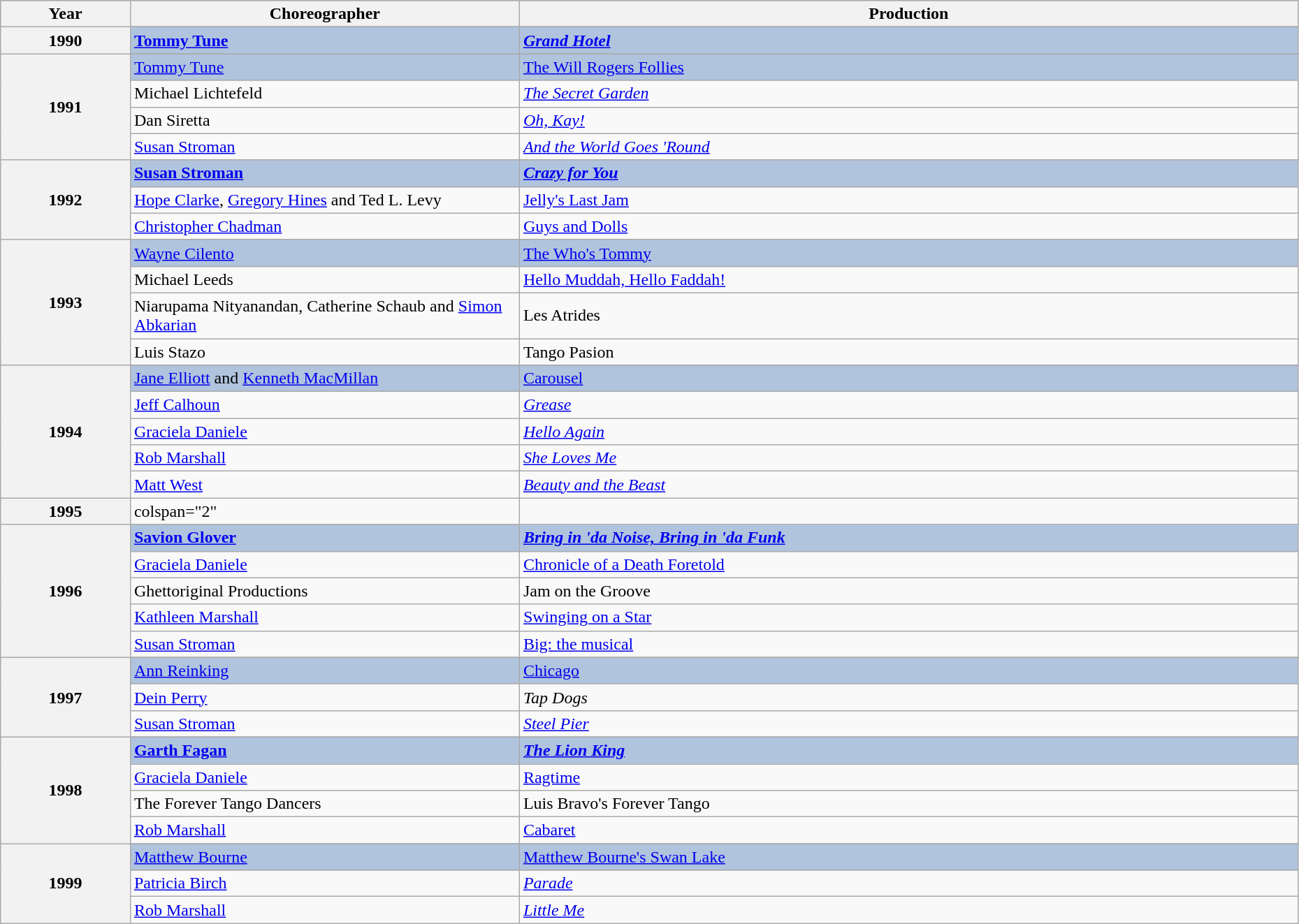<table class="wikitable" style="width:98%;">
<tr style="background:#bebebe;">
<th style="width:10%;">Year</th>
<th style="width:30%;">Choreographer</th>
<th style="width:60%;">Production</th>
</tr>
<tr>
<th rowspan="2">1990</th>
</tr>
<tr style="background:#B0C4DE">
<td><strong><a href='#'>Tommy Tune</a></strong></td>
<td><strong><em><a href='#'>Grand Hotel</a><em> <strong></td>
</tr>
<tr>
<th rowspan="5">1991</th>
</tr>
<tr style="background:#B0C4DE">
<td></strong><a href='#'>Tommy Tune</a><strong></td>
<td></em></strong><a href='#'>The Will Rogers Follies</a></em> </strong></td>
</tr>
<tr>
<td>Michael Lichtefeld</td>
<td><em><a href='#'>The Secret Garden</a></em></td>
</tr>
<tr>
<td>Dan Siretta</td>
<td><em><a href='#'>Oh, Kay!</a></em></td>
</tr>
<tr>
<td><a href='#'>Susan Stroman</a></td>
<td><em><a href='#'>And the World Goes 'Round</a></em></td>
</tr>
<tr>
<th rowspan="4">1992</th>
</tr>
<tr style="background:#B0C4DE">
<td><strong><a href='#'>Susan Stroman</a></strong></td>
<td><strong><em><a href='#'>Crazy for You</a><em> <strong></td>
</tr>
<tr>
<td><a href='#'>Hope Clarke</a>, <a href='#'>Gregory Hines</a> and Ted L. Levy</td>
<td></em><a href='#'>Jelly's Last Jam</a><em></td>
</tr>
<tr>
<td><a href='#'>Christopher Chadman</a></td>
<td></em><a href='#'>Guys and Dolls</a><em></td>
</tr>
<tr>
<th rowspan="5">1993</th>
</tr>
<tr style="background:#B0C4DE">
<td></strong><a href='#'>Wayne Cilento</a><strong></td>
<td></em></strong><a href='#'>The Who's Tommy</a><strong><em></td>
</tr>
<tr>
<td>Michael Leeds</td>
<td></em><a href='#'>Hello Muddah, Hello Faddah!</a><em></td>
</tr>
<tr>
<td>Niarupama Nityanandan, Catherine Schaub and <a href='#'>Simon Abkarian</a></td>
<td></em>Les Atrides<em></td>
</tr>
<tr>
<td>Luis Stazo</td>
<td></em>Tango Pasion<em></td>
</tr>
<tr>
<th rowspan="6">1994</th>
</tr>
<tr style="background:#B0C4DE">
<td></strong><a href='#'>Jane Elliott</a> and <a href='#'>Kenneth MacMillan</a><strong></td>
<td></em></strong><a href='#'>Carousel</a></em> </strong></td>
</tr>
<tr>
<td><a href='#'>Jeff Calhoun</a></td>
<td><em><a href='#'>Grease</a></em></td>
</tr>
<tr>
<td><a href='#'>Graciela Daniele</a></td>
<td><em><a href='#'>Hello Again</a></em></td>
</tr>
<tr>
<td><a href='#'>Rob Marshall</a></td>
<td><em><a href='#'>She Loves Me</a></em></td>
</tr>
<tr>
<td><a href='#'>Matt West</a></td>
<td><em><a href='#'>Beauty and the Beast</a></em></td>
</tr>
<tr>
<th>1995</th>
<td>colspan="2" </td>
</tr>
<tr>
<th rowspan="6">1996</th>
</tr>
<tr style="background:#B0C4DE">
<td><strong><a href='#'>Savion Glover</a></strong></td>
<td><strong><em><a href='#'>Bring in 'da Noise, Bring in 'da Funk</a><em> <strong></td>
</tr>
<tr>
<td><a href='#'>Graciela Daniele</a></td>
<td></em><a href='#'>Chronicle of a Death Foretold</a><em></td>
</tr>
<tr>
<td>Ghettoriginal Productions</td>
<td></em>Jam on the Groove<em></td>
</tr>
<tr>
<td><a href='#'>Kathleen Marshall</a></td>
<td></em><a href='#'>Swinging on a Star</a><em></td>
</tr>
<tr>
<td><a href='#'>Susan Stroman</a></td>
<td></em><a href='#'>Big: the musical</a><em></td>
</tr>
<tr>
<th rowspan="4">1997</th>
</tr>
<tr style="background:#B0C4DE">
<td></strong><a href='#'>Ann Reinking</a><strong></td>
<td></em></strong><a href='#'>Chicago</a></em> </strong></td>
</tr>
<tr>
<td><a href='#'>Dein Perry</a></td>
<td><em>Tap Dogs</em></td>
</tr>
<tr>
<td><a href='#'>Susan Stroman</a></td>
<td><em><a href='#'>Steel Pier</a></em></td>
</tr>
<tr>
<th rowspan="5">1998</th>
</tr>
<tr style="background:#B0C4DE">
<td><strong><a href='#'>Garth Fagan</a></strong></td>
<td><strong><em><a href='#'>The Lion King</a><em> <strong></td>
</tr>
<tr>
<td><a href='#'>Graciela Daniele</a></td>
<td></em><a href='#'>Ragtime</a><em></td>
</tr>
<tr>
<td>The Forever Tango Dancers</td>
<td></em>Luis Bravo's Forever Tango<em></td>
</tr>
<tr>
<td><a href='#'>Rob Marshall</a></td>
<td></em><a href='#'>Cabaret</a><em></td>
</tr>
<tr>
<th rowspan="4">1999</th>
</tr>
<tr style="background:#B0C4DE">
<td></strong><a href='#'>Matthew Bourne</a><strong></td>
<td></em></strong><a href='#'>Matthew Bourne's Swan Lake</a></em> </strong></td>
</tr>
<tr>
<td><a href='#'>Patricia Birch</a></td>
<td><em><a href='#'>Parade</a></em></td>
</tr>
<tr>
<td><a href='#'>Rob Marshall</a></td>
<td><em><a href='#'>Little Me</a></em></td>
</tr>
</table>
